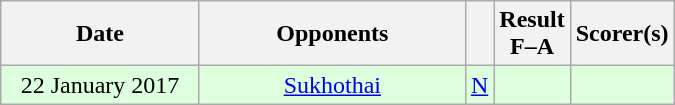<table class="wikitable" style="text-align:center">
<tr>
<th width="125">Date</th>
<th width="170">Opponents</th>
<th></th>
<th>Result<br>F–A</th>
<th>Scorer(s)</th>
</tr>
<tr bgcolor="#ddffdd">
<td>22 January 2017</td>
<td><a href='#'>Sukhothai</a></td>
<td><a href='#'>N</a></td>
<td> </td>
<td></td>
</tr>
</table>
